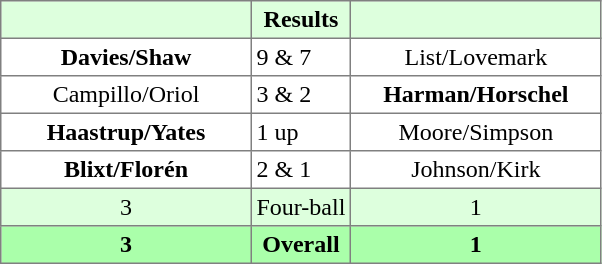<table border="1" cellpadding="3" style="border-collapse:collapse; text-align:center;">
<tr style="background:#ddffdd;">
<th width=160></th>
<th>Results</th>
<th width=160></th>
</tr>
<tr>
<td><strong>Davies/Shaw</strong></td>
<td align=left> 9 & 7</td>
<td>List/Lovemark</td>
</tr>
<tr>
<td>Campillo/Oriol</td>
<td align=left> 3 & 2</td>
<td><strong>Harman/Horschel</strong></td>
</tr>
<tr>
<td><strong>Haastrup/Yates</strong></td>
<td align=left> 1 up</td>
<td>Moore/Simpson</td>
</tr>
<tr>
<td><strong>Blixt/Florén</strong></td>
<td align=left> 2 & 1</td>
<td>Johnson/Kirk</td>
</tr>
<tr style="background:#ddffdd;">
<td>3</td>
<td>Four-ball</td>
<td>1</td>
</tr>
<tr style="background:#aaffaa;">
<th>3</th>
<th>Overall</th>
<th>1</th>
</tr>
</table>
